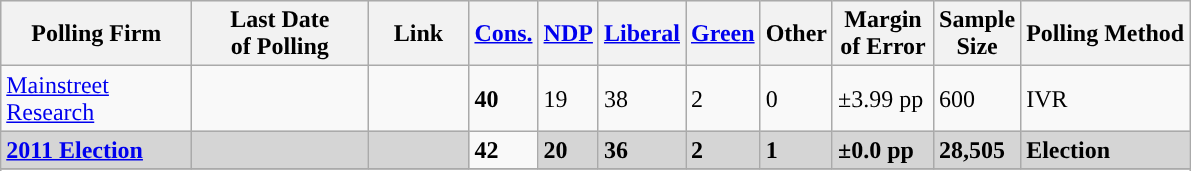<table class="wikitable sortable">
<tr style="background:#e9e9e9;">
<th style="width:120px">Polling Firm</th>
<th style="width:110px">Last Date<br>of Polling</th>
<th style="width:60px" class="unsortable">Link</th>
<th style="background-color:"><strong><a href='#'>Cons.</a></strong></th>
<th style="background-color:"><strong><a href='#'>NDP</a></strong></th>
<th style="background-color:"><strong><a href='#'>Liberal</a></strong></th>
<th style="background-color:"><strong><a href='#'>Green</a></strong></th>
<th style="background-color:"><strong>Other</strong></th>
<th style="width:60px;" class=unsortable>Margin<br>of Error</th>
<th style="width:50px;" class=unsortable>Sample<br>Size</th>
<th class=unsortable>Polling Method</th>
</tr>
<tr>
<td><a href='#'>Mainstreet Research</a></td>
<td></td>
<td></td>
<td><strong>40</strong></td>
<td>19</td>
<td>38</td>
<td>2</td>
<td>0</td>
<td>±3.99 pp</td>
<td>600</td>
<td>IVR</td>
</tr>
<tr>
<td style="background:#D5D5D5"><strong><a href='#'>2011 Election</a></strong></td>
<td style="background:#D5D5D5"><strong></strong></td>
<td style="background:#D5D5D5"></td>
<td><strong>42</strong></td>
<td style="background:#D5D5D5"><strong>20</strong></td>
<td style="background:#D5D5D5"><strong>36</strong></td>
<td style="background:#D5D5D5"><strong>2</strong></td>
<td style="background:#D5D5D5"><strong>1</strong></td>
<td style="background:#D5D5D5"><strong>±0.0 pp</strong></td>
<td style="background:#D5D5D5"><strong>28,505</strong></td>
<td style="background:#D5D5D5"><strong>Election</strong></td>
</tr>
<tr>
</tr>
<tr>
</tr>
</table>
